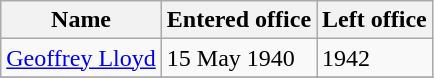<table class="wikitable" style="text-align:left">
<tr>
<th>Name</th>
<th>Entered office</th>
<th>Left office</th>
</tr>
<tr>
<td><a href='#'>Geoffrey Lloyd</a></td>
<td>15 May 1940</td>
<td>1942</td>
</tr>
<tr>
</tr>
</table>
